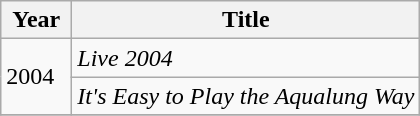<table class="wikitable">
<tr>
<th rowspan=1 width="40">Year</th>
<th rowspan=1>Title</th>
</tr>
<tr>
<td rowspan="2">2004</td>
<td><em>Live 2004</em></td>
</tr>
<tr>
<td><em>It's Easy to Play the Aqualung Way</em></td>
</tr>
<tr>
</tr>
</table>
